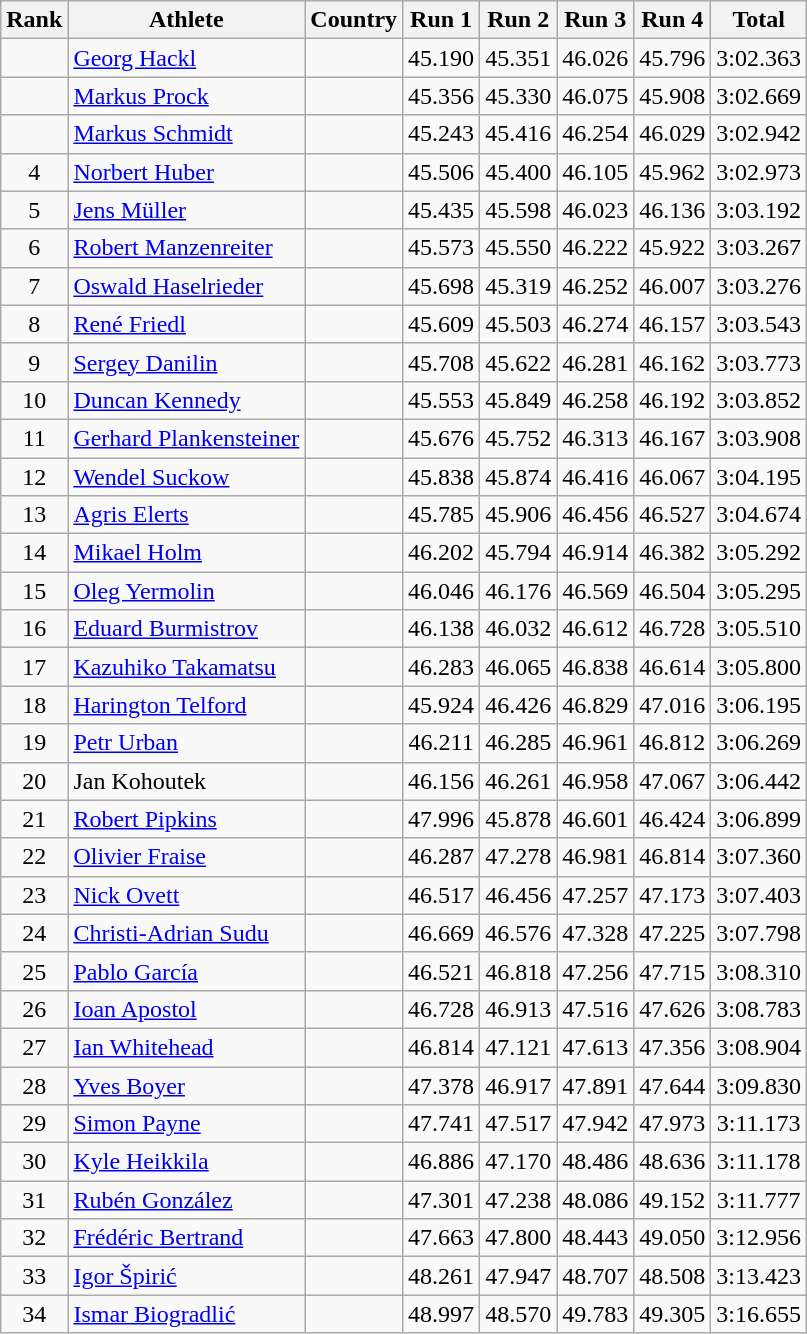<table class="wikitable sortable" style="text-align:center">
<tr>
<th>Rank</th>
<th>Athlete</th>
<th>Country</th>
<th>Run 1</th>
<th>Run 2</th>
<th>Run 3</th>
<th>Run 4</th>
<th>Total</th>
</tr>
<tr>
<td></td>
<td align=left><a href='#'>Georg Hackl</a></td>
<td align=left></td>
<td>45.190</td>
<td>45.351</td>
<td>46.026</td>
<td>45.796</td>
<td>3:02.363</td>
</tr>
<tr>
<td></td>
<td align=left><a href='#'>Markus Prock</a></td>
<td align=left></td>
<td>45.356</td>
<td>45.330</td>
<td>46.075</td>
<td>45.908</td>
<td>3:02.669</td>
</tr>
<tr>
<td></td>
<td align=left><a href='#'>Markus Schmidt</a></td>
<td align=left></td>
<td>45.243</td>
<td>45.416</td>
<td>46.254</td>
<td>46.029</td>
<td>3:02.942</td>
</tr>
<tr>
<td>4</td>
<td align=left><a href='#'>Norbert Huber</a></td>
<td align=left></td>
<td>45.506</td>
<td>45.400</td>
<td>46.105</td>
<td>45.962</td>
<td>3:02.973</td>
</tr>
<tr>
<td>5</td>
<td align=left><a href='#'>Jens Müller</a></td>
<td align=left></td>
<td>45.435</td>
<td>45.598</td>
<td>46.023</td>
<td>46.136</td>
<td>3:03.192</td>
</tr>
<tr>
<td>6</td>
<td align=left><a href='#'>Robert Manzenreiter</a></td>
<td align=left></td>
<td>45.573</td>
<td>45.550</td>
<td>46.222</td>
<td>45.922</td>
<td>3:03.267</td>
</tr>
<tr>
<td>7</td>
<td align=left><a href='#'>Oswald Haselrieder</a></td>
<td align=left></td>
<td>45.698</td>
<td>45.319</td>
<td>46.252</td>
<td>46.007</td>
<td>3:03.276</td>
</tr>
<tr>
<td>8</td>
<td align=left><a href='#'>René Friedl</a></td>
<td align=left></td>
<td>45.609</td>
<td>45.503</td>
<td>46.274</td>
<td>46.157</td>
<td>3:03.543</td>
</tr>
<tr>
<td>9</td>
<td align=left><a href='#'>Sergey Danilin</a></td>
<td align=left></td>
<td>45.708</td>
<td>45.622</td>
<td>46.281</td>
<td>46.162</td>
<td>3:03.773</td>
</tr>
<tr>
<td>10</td>
<td align=left><a href='#'>Duncan Kennedy</a></td>
<td align=left></td>
<td>45.553</td>
<td>45.849</td>
<td>46.258</td>
<td>46.192</td>
<td>3:03.852</td>
</tr>
<tr>
<td>11</td>
<td align=left><a href='#'>Gerhard Plankensteiner</a></td>
<td align=left></td>
<td>45.676</td>
<td>45.752</td>
<td>46.313</td>
<td>46.167</td>
<td>3:03.908</td>
</tr>
<tr>
<td>12</td>
<td align=left><a href='#'>Wendel Suckow</a></td>
<td align=left></td>
<td>45.838</td>
<td>45.874</td>
<td>46.416</td>
<td>46.067</td>
<td>3:04.195</td>
</tr>
<tr>
<td>13</td>
<td align=left><a href='#'>Agris Elerts</a></td>
<td align=left></td>
<td>45.785</td>
<td>45.906</td>
<td>46.456</td>
<td>46.527</td>
<td>3:04.674</td>
</tr>
<tr>
<td>14</td>
<td align=left><a href='#'>Mikael Holm</a></td>
<td align=left></td>
<td>46.202</td>
<td>45.794</td>
<td>46.914</td>
<td>46.382</td>
<td>3:05.292</td>
</tr>
<tr>
<td>15</td>
<td align=left><a href='#'>Oleg Yermolin</a></td>
<td align=left></td>
<td>46.046</td>
<td>46.176</td>
<td>46.569</td>
<td>46.504</td>
<td>3:05.295</td>
</tr>
<tr>
<td>16</td>
<td align=left><a href='#'>Eduard Burmistrov</a></td>
<td align=left></td>
<td>46.138</td>
<td>46.032</td>
<td>46.612</td>
<td>46.728</td>
<td>3:05.510</td>
</tr>
<tr>
<td>17</td>
<td align=left><a href='#'>Kazuhiko Takamatsu</a></td>
<td align=left></td>
<td>46.283</td>
<td>46.065</td>
<td>46.838</td>
<td>46.614</td>
<td>3:05.800</td>
</tr>
<tr>
<td>18</td>
<td align=left><a href='#'>Harington Telford</a></td>
<td align=left></td>
<td>45.924</td>
<td>46.426</td>
<td>46.829</td>
<td>47.016</td>
<td>3:06.195</td>
</tr>
<tr>
<td>19</td>
<td align=left><a href='#'>Petr Urban</a></td>
<td align=left></td>
<td>46.211</td>
<td>46.285</td>
<td>46.961</td>
<td>46.812</td>
<td>3:06.269</td>
</tr>
<tr>
<td>20</td>
<td align=left>Jan Kohoutek</td>
<td align=left></td>
<td>46.156</td>
<td>46.261</td>
<td>46.958</td>
<td>47.067</td>
<td>3:06.442</td>
</tr>
<tr>
<td>21</td>
<td align=left><a href='#'>Robert Pipkins</a></td>
<td align=left></td>
<td>47.996</td>
<td>45.878</td>
<td>46.601</td>
<td>46.424</td>
<td>3:06.899</td>
</tr>
<tr>
<td>22</td>
<td align=left><a href='#'>Olivier Fraise</a></td>
<td align=left></td>
<td>46.287</td>
<td>47.278</td>
<td>46.981</td>
<td>46.814</td>
<td>3:07.360</td>
</tr>
<tr>
<td>23</td>
<td align=left><a href='#'>Nick Ovett</a></td>
<td align=left></td>
<td>46.517</td>
<td>46.456</td>
<td>47.257</td>
<td>47.173</td>
<td>3:07.403</td>
</tr>
<tr>
<td>24</td>
<td align=left><a href='#'>Christi-Adrian Sudu</a></td>
<td align=left></td>
<td>46.669</td>
<td>46.576</td>
<td>47.328</td>
<td>47.225</td>
<td>3:07.798</td>
</tr>
<tr>
<td>25</td>
<td align=left><a href='#'>Pablo García</a></td>
<td align=left></td>
<td>46.521</td>
<td>46.818</td>
<td>47.256</td>
<td>47.715</td>
<td>3:08.310</td>
</tr>
<tr>
<td>26</td>
<td align=left><a href='#'>Ioan Apostol</a></td>
<td align=left></td>
<td>46.728</td>
<td>46.913</td>
<td>47.516</td>
<td>47.626</td>
<td>3:08.783</td>
</tr>
<tr>
<td>27</td>
<td align=left><a href='#'>Ian Whitehead</a></td>
<td align=left></td>
<td>46.814</td>
<td>47.121</td>
<td>47.613</td>
<td>47.356</td>
<td>3:08.904</td>
</tr>
<tr>
<td>28</td>
<td align=left><a href='#'>Yves Boyer</a></td>
<td align=left></td>
<td>47.378</td>
<td>46.917</td>
<td>47.891</td>
<td>47.644</td>
<td>3:09.830</td>
</tr>
<tr>
<td>29</td>
<td align=left><a href='#'>Simon Payne</a></td>
<td align=left></td>
<td>47.741</td>
<td>47.517</td>
<td>47.942</td>
<td>47.973</td>
<td>3:11.173</td>
</tr>
<tr>
<td>30</td>
<td align=left><a href='#'>Kyle Heikkila</a></td>
<td align=left></td>
<td>46.886</td>
<td>47.170</td>
<td>48.486</td>
<td>48.636</td>
<td>3:11.178</td>
</tr>
<tr>
<td>31</td>
<td align=left><a href='#'>Rubén González</a></td>
<td align=left></td>
<td>47.301</td>
<td>47.238</td>
<td>48.086</td>
<td>49.152</td>
<td>3:11.777</td>
</tr>
<tr>
<td>32</td>
<td align=left><a href='#'>Frédéric Bertrand</a></td>
<td align=left></td>
<td>47.663</td>
<td>47.800</td>
<td>48.443</td>
<td>49.050</td>
<td>3:12.956</td>
</tr>
<tr>
<td>33</td>
<td align=left><a href='#'>Igor Špirić</a></td>
<td align=left></td>
<td>48.261</td>
<td>47.947</td>
<td>48.707</td>
<td>48.508</td>
<td>3:13.423</td>
</tr>
<tr>
<td>34</td>
<td align=left><a href='#'>Ismar Biogradlić</a></td>
<td align=left></td>
<td>48.997</td>
<td>48.570</td>
<td>49.783</td>
<td>49.305</td>
<td>3:16.655</td>
</tr>
</table>
